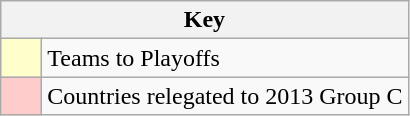<table class="wikitable" style="text-align: center;">
<tr>
<th colspan=2>Key</th>
</tr>
<tr>
<td style="background:#ffffcc; width:20px;"></td>
<td align=left>Teams to Playoffs</td>
</tr>
<tr>
<td style="background:#ffcccc; width:20px;"></td>
<td align=left>Countries relegated to 2013 Group C</td>
</tr>
</table>
